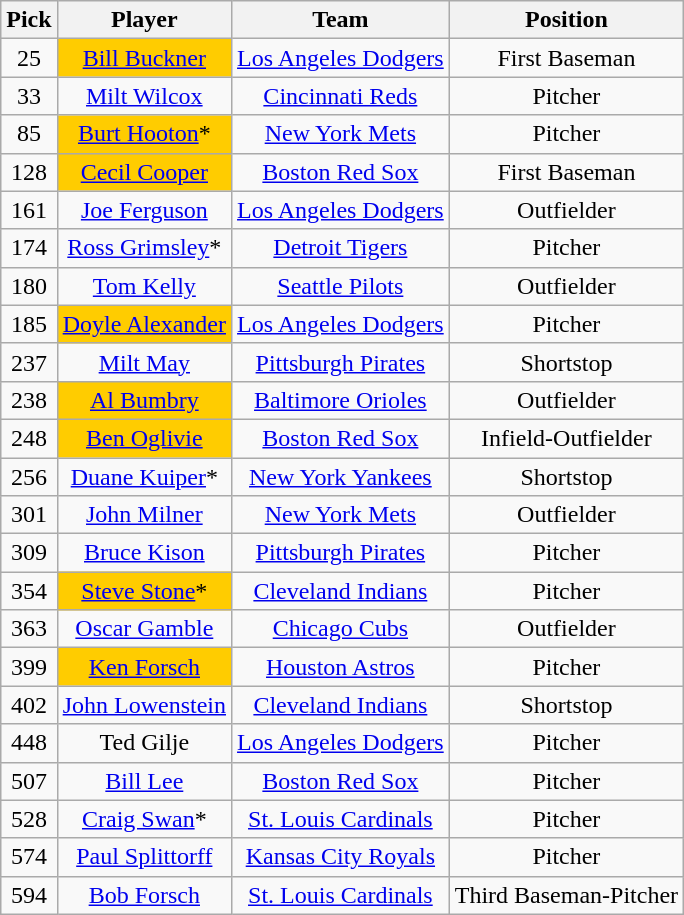<table class="wikitable sortable" style="text-align:center;" border="1">
<tr>
<th>Pick</th>
<th>Player</th>
<th>Team</th>
<th>Position</th>
</tr>
<tr>
<td>25</td>
<td bgcolor="#FFCC00"><a href='#'>Bill Buckner</a></td>
<td><a href='#'>Los Angeles Dodgers</a></td>
<td>First Baseman</td>
</tr>
<tr>
<td>33</td>
<td><a href='#'>Milt Wilcox</a></td>
<td><a href='#'>Cincinnati Reds</a></td>
<td>Pitcher</td>
</tr>
<tr>
<td>85</td>
<td bgcolor="#FFCC00"><a href='#'>Burt Hooton</a>*</td>
<td><a href='#'>New York Mets</a></td>
<td>Pitcher</td>
</tr>
<tr>
<td>128</td>
<td bgcolor="#FFCC00"><a href='#'>Cecil Cooper</a></td>
<td><a href='#'>Boston Red Sox</a></td>
<td>First Baseman</td>
</tr>
<tr>
<td>161</td>
<td><a href='#'>Joe Ferguson</a></td>
<td><a href='#'>Los Angeles Dodgers</a></td>
<td>Outfielder</td>
</tr>
<tr>
<td>174</td>
<td><a href='#'>Ross Grimsley</a>*</td>
<td><a href='#'>Detroit Tigers</a></td>
<td>Pitcher</td>
</tr>
<tr>
<td>180</td>
<td><a href='#'>Tom Kelly</a></td>
<td><a href='#'>Seattle Pilots</a></td>
<td>Outfielder</td>
</tr>
<tr>
<td>185</td>
<td bgcolor="#FFCC00"><a href='#'>Doyle Alexander</a></td>
<td><a href='#'>Los Angeles Dodgers</a></td>
<td>Pitcher</td>
</tr>
<tr>
<td>237</td>
<td><a href='#'>Milt May</a></td>
<td><a href='#'>Pittsburgh Pirates</a></td>
<td>Shortstop</td>
</tr>
<tr>
<td>238</td>
<td bgcolor="#FFCC00"><a href='#'>Al Bumbry</a></td>
<td><a href='#'>Baltimore Orioles</a></td>
<td>Outfielder</td>
</tr>
<tr>
<td>248</td>
<td bgcolor="#FFCC00"><a href='#'>Ben Oglivie</a></td>
<td><a href='#'>Boston Red Sox</a></td>
<td>Infield-Outfielder</td>
</tr>
<tr>
<td>256</td>
<td><a href='#'>Duane Kuiper</a>*</td>
<td><a href='#'>New York Yankees</a></td>
<td>Shortstop</td>
</tr>
<tr>
<td>301</td>
<td><a href='#'>John Milner</a></td>
<td><a href='#'>New York Mets</a></td>
<td>Outfielder</td>
</tr>
<tr>
<td>309</td>
<td><a href='#'>Bruce Kison</a></td>
<td><a href='#'>Pittsburgh Pirates</a></td>
<td>Pitcher</td>
</tr>
<tr>
<td>354</td>
<td bgcolor="#FFCC00"><a href='#'>Steve Stone</a>*</td>
<td><a href='#'>Cleveland Indians</a></td>
<td>Pitcher</td>
</tr>
<tr>
<td>363</td>
<td><a href='#'>Oscar Gamble</a></td>
<td><a href='#'>Chicago Cubs</a></td>
<td>Outfielder</td>
</tr>
<tr>
<td>399</td>
<td bgcolor="#FFCC00"><a href='#'>Ken Forsch</a></td>
<td><a href='#'>Houston Astros</a></td>
<td>Pitcher</td>
</tr>
<tr>
<td>402</td>
<td><a href='#'>John Lowenstein</a></td>
<td><a href='#'>Cleveland Indians</a></td>
<td>Shortstop</td>
</tr>
<tr>
<td>448</td>
<td>Ted Gilje</td>
<td><a href='#'>Los Angeles Dodgers</a></td>
<td>Pitcher</td>
</tr>
<tr>
<td>507</td>
<td><a href='#'>Bill Lee</a></td>
<td><a href='#'>Boston Red Sox</a></td>
<td>Pitcher</td>
</tr>
<tr>
<td>528</td>
<td><a href='#'>Craig Swan</a>*</td>
<td><a href='#'>St. Louis Cardinals</a></td>
<td>Pitcher</td>
</tr>
<tr>
<td>574</td>
<td><a href='#'>Paul Splittorff</a></td>
<td><a href='#'>Kansas City Royals</a></td>
<td>Pitcher</td>
</tr>
<tr>
<td>594</td>
<td><a href='#'>Bob Forsch</a></td>
<td><a href='#'>St. Louis Cardinals</a></td>
<td>Third Baseman-Pitcher</td>
</tr>
</table>
